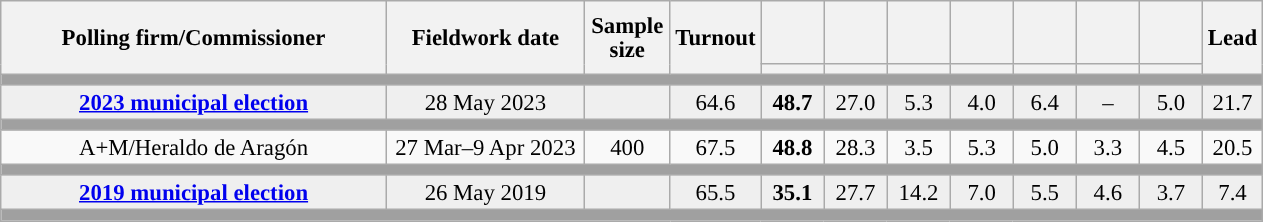<table class="wikitable collapsible collapsed" style="text-align:center; font-size:95%; line-height:16px;">
<tr style="height:42px;">
<th style="width:250px;" rowspan="2">Polling firm/Commissioner</th>
<th style="width:125px;" rowspan="2">Fieldwork date</th>
<th style="width:50px;" rowspan="2">Sample size</th>
<th style="width:45px;" rowspan="2">Turnout</th>
<th style="width:35px;"></th>
<th style="width:35px;"></th>
<th style="width:35px;"></th>
<th style="width:35px;"></th>
<th style="width:35px;"></th>
<th style="width:35px;"></th>
<th style="width:35px;"></th>
<th style="width:30px;" rowspan="2">Lead</th>
</tr>
<tr>
<th style="color:inherit;background:"></th>
<th style="color:inherit;background:"></th>
<th style="color:inherit;background:"></th>
<th style="color:inherit;background:"></th>
<th style="color:inherit;background:"></th>
<th style="color:inherit;background:"></th>
<th style="color:inherit;background:"></th>
</tr>
<tr>
<td colspan="12" style="background:#A0A0A0"></td>
</tr>
<tr style="background:#EFEFEF;">
<td><strong><a href='#'>2023 municipal election</a></strong></td>
<td>28 May 2023</td>
<td></td>
<td>64.6</td>
<td><strong>48.7</strong><br></td>
<td>27.0<br></td>
<td>5.3<br></td>
<td>4.0<br></td>
<td>6.4<br></td>
<td>–</td>
<td>5.0<br></td>
<td style="background:">21.7</td>
</tr>
<tr>
<td colspan="12" style="background:#A0A0A0"></td>
</tr>
<tr>
<td>A+M/Heraldo de Aragón</td>
<td>27 Mar–9 Apr 2023</td>
<td>400</td>
<td>67.5</td>
<td><strong>48.8</strong><br></td>
<td>28.3<br></td>
<td>3.5<br></td>
<td>5.3<br></td>
<td>5.0<br></td>
<td>3.3<br></td>
<td>4.5<br></td>
<td style="background:">20.5</td>
</tr>
<tr>
<td colspan="12" style="background:#A0A0A0"></td>
</tr>
<tr style="background:#EFEFEF;">
<td><strong><a href='#'>2019 municipal election</a></strong></td>
<td>26 May 2019</td>
<td></td>
<td>65.5</td>
<td><strong>35.1</strong><br></td>
<td>27.7<br></td>
<td>14.2<br></td>
<td>7.0<br></td>
<td>5.5<br></td>
<td>4.6<br></td>
<td>3.7<br></td>
<td style="background:">7.4</td>
</tr>
<tr>
<td colspan="12" style="background:#A0A0A0"></td>
</tr>
</table>
